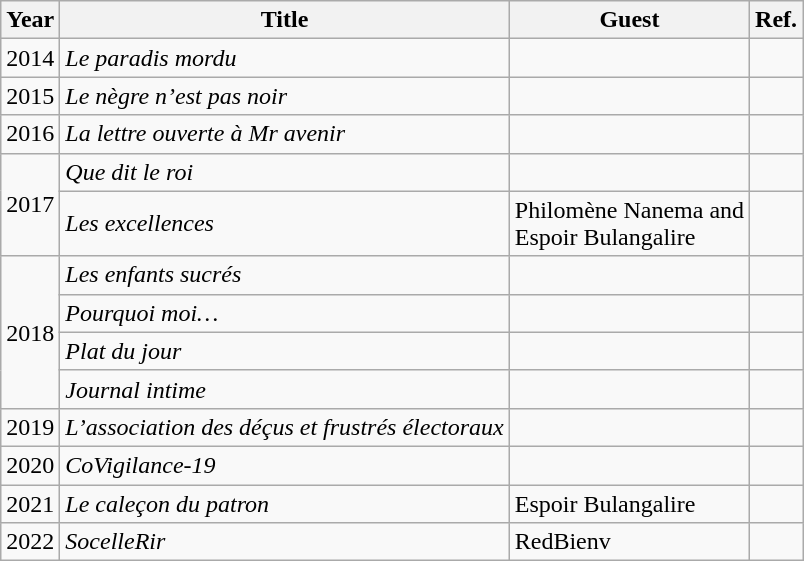<table class="wikitable sortable">
<tr>
<th>Year</th>
<th>Title</th>
<th>Guest</th>
<th class="unsortable">Ref.</th>
</tr>
<tr>
<td>2014</td>
<td><em>Le paradis mordu</em></td>
<td></td>
<td></td>
</tr>
<tr>
<td>2015</td>
<td><em>Le nègre n’est pas noir</em></td>
<td></td>
<td></td>
</tr>
<tr>
<td>2016</td>
<td><em>La lettre ouverte à Mr avenir</em></td>
<td></td>
<td></td>
</tr>
<tr>
<td rowspan="2">2017</td>
<td><em>Que dit le roi</em></td>
<td></td>
<td></td>
</tr>
<tr>
<td><em>Les excellences</em></td>
<td>Philomène Nanema and<br>Espoir Bulangalire</td>
<td></td>
</tr>
<tr>
<td rowspan="4">2018</td>
<td><em>Les enfants sucrés</em></td>
<td></td>
<td></td>
</tr>
<tr>
<td><em>Pourquoi moi…</em></td>
<td></td>
<td></td>
</tr>
<tr>
<td><em>Plat du jour</em></td>
<td></td>
<td></td>
</tr>
<tr>
<td><em>Journal intime</em></td>
<td></td>
<td></td>
</tr>
<tr>
<td>2019</td>
<td><em>L’association des déçus et frustrés électoraux</em></td>
<td></td>
<td></td>
</tr>
<tr>
<td>2020</td>
<td><em>CoVigilance-19</em></td>
<td></td>
<td></td>
</tr>
<tr>
<td>2021</td>
<td><em>Le caleçon du patron</em></td>
<td>Espoir Bulangalire</td>
<td></td>
</tr>
<tr>
<td>2022</td>
<td><em>SocelleRir</em></td>
<td>RedBienv</td>
<td></td>
</tr>
</table>
